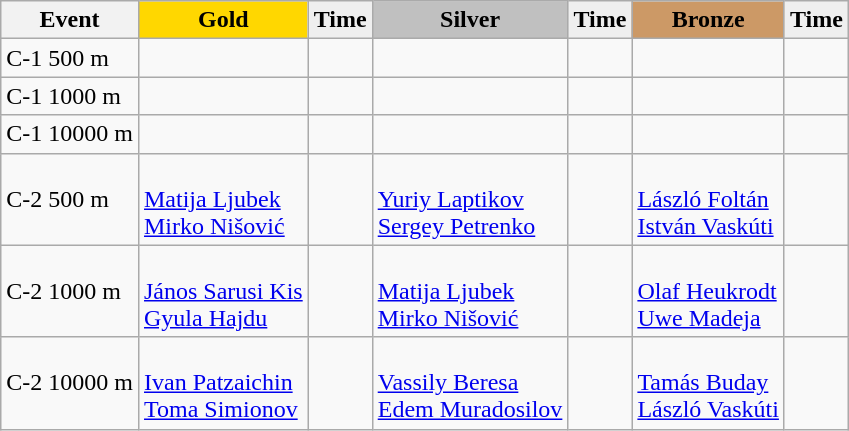<table class="wikitable">
<tr>
<th>Event</th>
<td align=center bgcolor="gold"><strong>Gold</strong></td>
<td align=center bgcolor="EFEFEF"><strong>Time</strong></td>
<td align=center bgcolor="silver"><strong>Silver</strong></td>
<td align=center bgcolor="EFEFEF"><strong>Time</strong></td>
<td align=center bgcolor="CC9966"><strong>Bronze</strong></td>
<td align=center bgcolor="EFEFEF"><strong>Time</strong></td>
</tr>
<tr>
<td>C-1 500 m</td>
<td></td>
<td></td>
<td></td>
<td></td>
<td></td>
<td></td>
</tr>
<tr>
<td>C-1 1000 m</td>
<td></td>
<td></td>
<td></td>
<td></td>
<td></td>
<td></td>
</tr>
<tr>
<td>C-1 10000 m</td>
<td></td>
<td></td>
<td></td>
<td></td>
<td></td>
<td></td>
</tr>
<tr>
<td>C-2 500 m</td>
<td><br><a href='#'>Matija Ljubek</a><br><a href='#'>Mirko Nišović</a></td>
<td></td>
<td><br><a href='#'>Yuriy Laptikov</a><br><a href='#'>Sergey Petrenko</a></td>
<td></td>
<td><br><a href='#'>László Foltán</a><br><a href='#'>István Vaskúti</a></td>
<td></td>
</tr>
<tr>
<td>C-2 1000 m</td>
<td><br><a href='#'>János Sarusi Kis</a><br><a href='#'>Gyula Hajdu</a></td>
<td></td>
<td><br><a href='#'>Matija Ljubek</a><br><a href='#'>Mirko Nišović</a></td>
<td></td>
<td><br><a href='#'>Olaf Heukrodt</a><br><a href='#'>Uwe Madeja</a></td>
<td></td>
</tr>
<tr>
<td>C-2 10000 m</td>
<td><br><a href='#'>Ivan Patzaichin</a><br><a href='#'>Toma Simionov</a></td>
<td></td>
<td><br><a href='#'>Vassily Beresa</a><br><a href='#'>Edem Muradosilov</a></td>
<td></td>
<td><br><a href='#'>Tamás Buday</a><br><a href='#'>László Vaskúti</a></td>
<td></td>
</tr>
</table>
